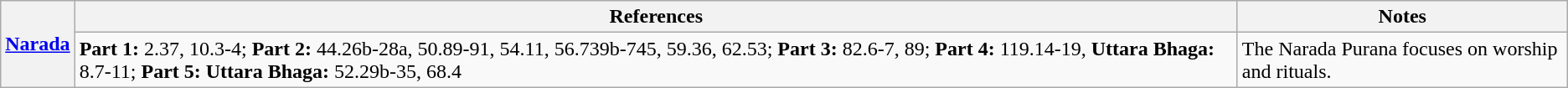<table class="wikitable">
<tr>
<th rowspan="2"><a href='#'>Narada</a></th>
<th>References</th>
<th>Notes</th>
</tr>
<tr>
<td><strong>Part 1:</strong> 2.37, 10.3-4; <strong>Part 2:</strong> 44.26b-28a, 50.89-91, 54.11, 56.739b-745, 59.36, 62.53; <strong>Part 3:</strong> 82.6-7, 89; <strong>Part 4:</strong> 119.14-19, <strong>Uttara Bhaga:</strong> 8.7-11; <strong>Part 5:</strong> <strong>Uttara Bhaga:</strong> 52.29b-35, 68.4</td>
<td>The Narada Purana focuses on worship and rituals.</td>
</tr>
</table>
